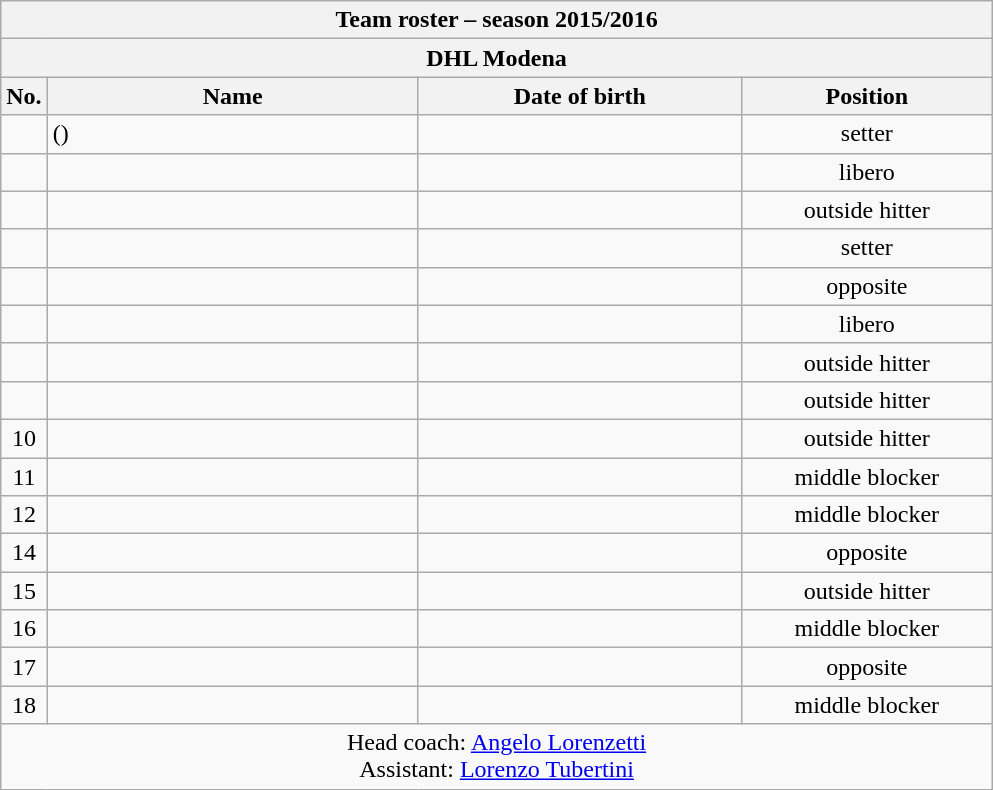<table class="wikitable collapsible collapsed sortable" style="font-size:100%; text-align:center;">
<tr>
<th colspan=6>Team roster – season 2015/2016</th>
</tr>
<tr>
<th colspan=6>DHL Modena</th>
</tr>
<tr>
<th>No.</th>
<th style="width:15em">Name</th>
<th style="width:13em">Date of birth</th>
<th style="width:10em">Position</th>
</tr>
<tr>
<td></td>
<td align=left>  ()</td>
<td align=right></td>
<td>setter</td>
</tr>
<tr>
<td></td>
<td align=left> </td>
<td align=right></td>
<td>libero</td>
</tr>
<tr>
<td></td>
<td align=left> </td>
<td align=right></td>
<td>outside hitter</td>
</tr>
<tr>
<td></td>
<td align=left> </td>
<td align=right></td>
<td>setter</td>
</tr>
<tr>
<td></td>
<td align=left> </td>
<td align=right></td>
<td>opposite</td>
</tr>
<tr>
<td></td>
<td align=left> </td>
<td align=right></td>
<td>libero</td>
</tr>
<tr>
<td></td>
<td align=left> </td>
<td align=right></td>
<td>outside hitter</td>
</tr>
<tr>
<td></td>
<td align=left> </td>
<td align=right></td>
<td>outside hitter</td>
</tr>
<tr>
<td>10</td>
<td align=left> </td>
<td align=right></td>
<td>outside hitter</td>
</tr>
<tr>
<td>11</td>
<td align=left> </td>
<td align=right></td>
<td>middle blocker</td>
</tr>
<tr>
<td>12</td>
<td align=left> </td>
<td align=right></td>
<td>middle blocker</td>
</tr>
<tr>
<td>14</td>
<td align=left> </td>
<td align=right></td>
<td>opposite</td>
</tr>
<tr>
<td>15</td>
<td align=left> </td>
<td align=right></td>
<td>outside hitter</td>
</tr>
<tr>
<td>16</td>
<td align=left> </td>
<td align=right></td>
<td>middle blocker</td>
</tr>
<tr>
<td>17</td>
<td align=left> </td>
<td align=right></td>
<td>opposite</td>
</tr>
<tr>
<td>18</td>
<td align=left> </td>
<td align=right></td>
<td>middle blocker</td>
</tr>
<tr>
<td colspan=4>Head coach: <a href='#'>Angelo Lorenzetti</a><br>Assistant: <a href='#'>Lorenzo Tubertini</a></td>
</tr>
</table>
